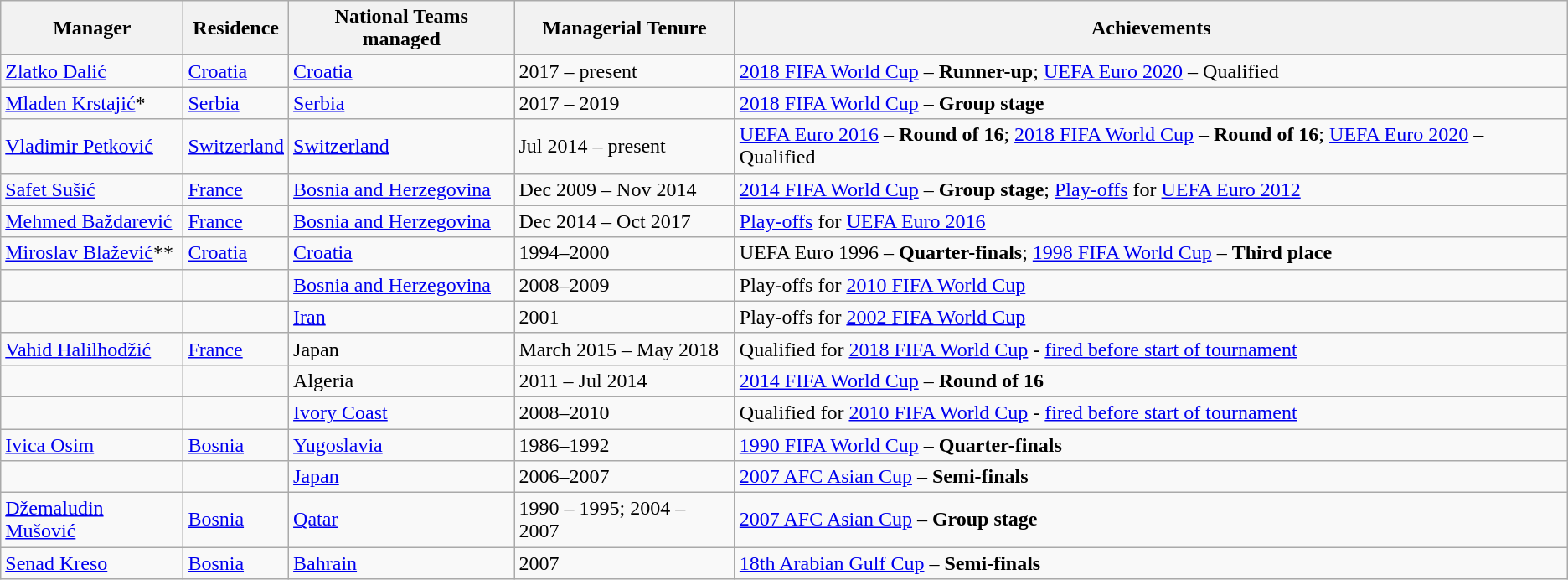<table class="wikitable" style="text-align: left">
<tr>
<th>Manager</th>
<th>Residence</th>
<th>National Teams managed</th>
<th>Managerial Tenure</th>
<th>Achievements</th>
</tr>
<tr>
<td><a href='#'>Zlatko Dalić</a></td>
<td><a href='#'>Croatia</a></td>
<td> <a href='#'>Croatia</a></td>
<td>2017 – present</td>
<td><a href='#'>2018 FIFA World Cup</a> – <strong>Runner-up</strong>; <a href='#'>UEFA Euro 2020</a> – Qualified</td>
</tr>
<tr>
<td><a href='#'>Mladen Krstajić</a>*</td>
<td><a href='#'>Serbia</a></td>
<td> <a href='#'>Serbia</a></td>
<td>2017 – 2019</td>
<td><a href='#'>2018 FIFA World Cup</a> – <strong>Group stage</strong></td>
</tr>
<tr>
<td><a href='#'>Vladimir Petković</a></td>
<td><a href='#'>Switzerland</a></td>
<td> <a href='#'>Switzerland</a></td>
<td>Jul 2014 – present </td>
<td><a href='#'>UEFA Euro 2016</a> – <strong>Round of 16</strong>; <a href='#'>2018 FIFA World Cup</a> – <strong>Round of 16</strong>; <a href='#'>UEFA Euro 2020</a> – Qualified</td>
</tr>
<tr>
<td><a href='#'>Safet Sušić</a></td>
<td><a href='#'>France</a></td>
<td> <a href='#'>Bosnia and Herzegovina</a></td>
<td>Dec 2009 – Nov 2014</td>
<td><a href='#'>2014 FIFA World Cup</a> – <strong>Group stage</strong>; <a href='#'>Play-offs</a> for <a href='#'>UEFA Euro 2012</a></td>
</tr>
<tr>
<td><a href='#'>Mehmed Baždarević</a></td>
<td><a href='#'>France</a></td>
<td> <a href='#'>Bosnia and Herzegovina</a></td>
<td>Dec 2014 – Oct 2017</td>
<td><a href='#'>Play-offs</a> for <a href='#'>UEFA Euro 2016</a></td>
</tr>
<tr>
<td><a href='#'>Miroslav Blažević</a>**</td>
<td><a href='#'>Croatia</a></td>
<td> <a href='#'>Croatia</a></td>
<td>1994–2000</td>
<td>UEFA Euro 1996 – <strong>Quarter-finals</strong>; <a href='#'>1998 FIFA World Cup</a> – <strong>Third place</strong></td>
</tr>
<tr>
<td></td>
<td></td>
<td> <a href='#'>Bosnia and Herzegovina</a></td>
<td>2008–2009</td>
<td>Play-offs for <a href='#'>2010 FIFA World Cup</a></td>
</tr>
<tr>
<td></td>
<td></td>
<td> <a href='#'>Iran</a></td>
<td>2001</td>
<td>Play-offs for <a href='#'>2002 FIFA World Cup</a></td>
</tr>
<tr>
<td><a href='#'>Vahid Halilhodžić</a></td>
<td><a href='#'>France</a></td>
<td> Japan</td>
<td>March 2015 – May 2018</td>
<td>Qualified for <a href='#'>2018 FIFA World Cup</a> - <a href='#'>fired before start of tournament</a></td>
</tr>
<tr>
<td></td>
<td></td>
<td> Algeria</td>
<td>2011 – Jul 2014</td>
<td><a href='#'>2014 FIFA World Cup</a> – <strong>Round of 16</strong></td>
</tr>
<tr>
<td></td>
<td></td>
<td> <a href='#'>Ivory Coast</a></td>
<td>2008–2010</td>
<td>Qualified for <a href='#'>2010 FIFA World Cup</a> - <a href='#'>fired before start of tournament</a></td>
</tr>
<tr>
<td><a href='#'>Ivica Osim</a></td>
<td><a href='#'>Bosnia</a></td>
<td> <a href='#'>Yugoslavia</a></td>
<td>1986–1992</td>
<td><a href='#'>1990 FIFA World Cup</a> – <strong>Quarter-finals</strong></td>
</tr>
<tr>
<td></td>
<td></td>
<td> <a href='#'>Japan</a></td>
<td>2006–2007</td>
<td><a href='#'>2007 AFC Asian Cup</a> – <strong>Semi-finals</strong></td>
</tr>
<tr>
<td><a href='#'>Džemaludin Mušović</a></td>
<td><a href='#'>Bosnia</a></td>
<td> <a href='#'>Qatar</a></td>
<td>1990 – 1995; 2004 – 2007</td>
<td><a href='#'>2007 AFC Asian Cup</a> – <strong>Group stage</strong></td>
</tr>
<tr>
<td><a href='#'>Senad Kreso</a></td>
<td><a href='#'>Bosnia</a></td>
<td> <a href='#'>Bahrain</a></td>
<td>2007</td>
<td><a href='#'>18th Arabian Gulf Cup</a> – <strong>Semi-finals</strong></td>
</tr>
</table>
